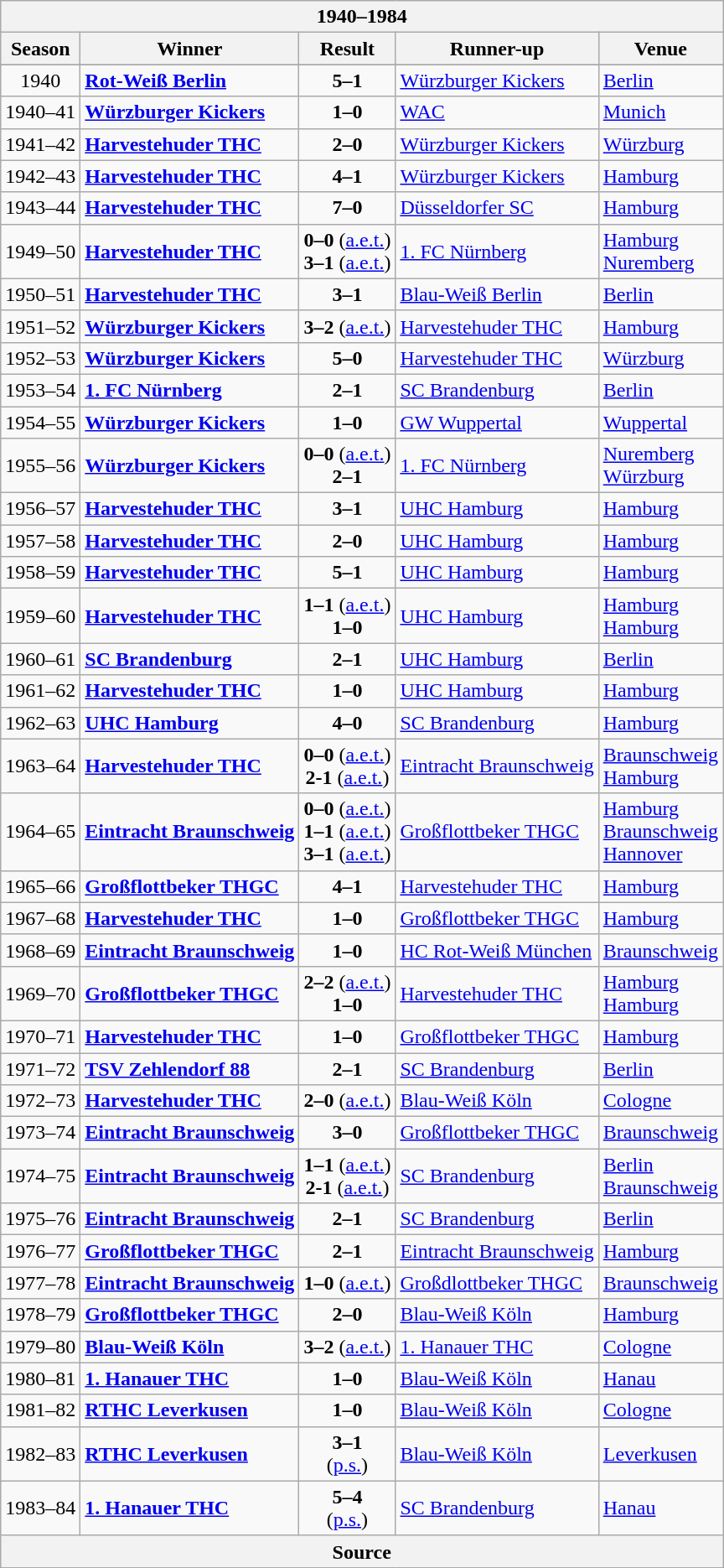<table class=wikitable>
<tr>
<th colspan=5>1940–1984</th>
</tr>
<tr>
<th>Season</th>
<th>Winner</th>
<th>Result</th>
<th>Runner-up</th>
<th>Venue</th>
</tr>
<tr>
</tr>
<tr>
<td align=center>1940</td>
<td><strong><a href='#'>Rot-Weiß Berlin</a></strong></td>
<td align=center><strong>5–1</strong></td>
<td><a href='#'>Würzburger Kickers</a></td>
<td><a href='#'>Berlin</a></td>
</tr>
<tr>
<td align=center>1940–41</td>
<td><strong><a href='#'>Würzburger Kickers</a></strong></td>
<td align=center><strong>1–0</strong></td>
<td><a href='#'>WAC</a></td>
<td><a href='#'>Munich</a></td>
</tr>
<tr>
<td align=center>1941–42</td>
<td><strong><a href='#'>Harvestehuder THC</a></strong></td>
<td align=center><strong>2–0</strong></td>
<td><a href='#'>Würzburger Kickers</a></td>
<td><a href='#'>Würzburg</a></td>
</tr>
<tr>
<td align=center>1942–43</td>
<td><strong><a href='#'>Harvestehuder THC</a></strong></td>
<td align=center><strong>4–1</strong></td>
<td><a href='#'>Würzburger Kickers</a></td>
<td><a href='#'>Hamburg</a></td>
</tr>
<tr>
<td align=center>1943–44</td>
<td><strong><a href='#'>Harvestehuder THC</a></strong></td>
<td align=center><strong>7–0</strong></td>
<td><a href='#'>Düsseldorfer SC</a></td>
<td><a href='#'>Hamburg</a></td>
</tr>
<tr>
<td align=center>1949–50</td>
<td><strong><a href='#'>Harvestehuder THC</a></strong></td>
<td align=center><strong>0–0</strong> (<a href='#'>a.e.t.</a>)<br><strong>3–1</strong> (<a href='#'>a.e.t.</a>)</td>
<td><a href='#'>1. FC Nürnberg</a></td>
<td><a href='#'>Hamburg</a><br><a href='#'>Nuremberg</a></td>
</tr>
<tr>
<td align=center>1950–51</td>
<td><strong><a href='#'>Harvestehuder THC</a></strong></td>
<td align=center><strong>3–1</strong></td>
<td><a href='#'>Blau-Weiß Berlin</a></td>
<td><a href='#'>Berlin</a></td>
</tr>
<tr>
<td align=center>1951–52</td>
<td><strong><a href='#'>Würzburger Kickers</a></strong></td>
<td align=center><strong>3–2</strong> (<a href='#'>a.e.t.</a>)</td>
<td><a href='#'>Harvestehuder THC</a></td>
<td><a href='#'>Hamburg</a></td>
</tr>
<tr>
<td align=center>1952–53</td>
<td><strong><a href='#'>Würzburger Kickers</a></strong></td>
<td align=center><strong>5–0</strong></td>
<td><a href='#'>Harvestehuder THC</a></td>
<td><a href='#'>Würzburg</a></td>
</tr>
<tr>
<td align=center>1953–54</td>
<td><strong><a href='#'>1. FC Nürnberg</a></strong></td>
<td align=center><strong>2–1</strong></td>
<td><a href='#'>SC Brandenburg</a></td>
<td><a href='#'>Berlin</a></td>
</tr>
<tr>
<td align=center>1954–55</td>
<td><strong><a href='#'>Würzburger Kickers</a></strong></td>
<td align=center><strong>1–0</strong></td>
<td><a href='#'>GW Wuppertal</a></td>
<td><a href='#'>Wuppertal</a></td>
</tr>
<tr>
<td align=center>1955–56</td>
<td><strong><a href='#'>Würzburger Kickers</a></strong></td>
<td align=center><strong>0–0</strong> (<a href='#'>a.e.t.</a>)<br><strong>2–1</strong></td>
<td><a href='#'>1. FC Nürnberg</a></td>
<td><a href='#'>Nuremberg</a><br><a href='#'>Würzburg</a></td>
</tr>
<tr>
<td align=center>1956–57</td>
<td><strong><a href='#'>Harvestehuder THC</a></strong></td>
<td align=center><strong>3–1</strong></td>
<td><a href='#'>UHC Hamburg</a></td>
<td><a href='#'>Hamburg</a></td>
</tr>
<tr>
<td align=center>1957–58</td>
<td><strong><a href='#'>Harvestehuder THC</a></strong></td>
<td align=center><strong>2–0</strong></td>
<td><a href='#'>UHC Hamburg</a></td>
<td><a href='#'>Hamburg</a></td>
</tr>
<tr>
<td align=center>1958–59</td>
<td><strong><a href='#'>Harvestehuder THC</a></strong></td>
<td align=center><strong>5–1</strong></td>
<td><a href='#'>UHC Hamburg</a></td>
<td><a href='#'>Hamburg</a></td>
</tr>
<tr>
<td align=center>1959–60</td>
<td><strong><a href='#'>Harvestehuder THC</a></strong></td>
<td align=center><strong>1–1</strong> (<a href='#'>a.e.t.</a>)<br><strong>1–0</strong></td>
<td><a href='#'>UHC Hamburg</a></td>
<td><a href='#'>Hamburg</a><br><a href='#'>Hamburg</a></td>
</tr>
<tr>
<td align=center>1960–61</td>
<td><strong><a href='#'>SC Brandenburg</a></strong></td>
<td align=center><strong>2–1</strong></td>
<td><a href='#'>UHC Hamburg</a></td>
<td><a href='#'>Berlin</a></td>
</tr>
<tr>
<td align=center>1961–62</td>
<td><strong><a href='#'>Harvestehuder THC</a></strong></td>
<td align=center><strong>1–0</strong></td>
<td><a href='#'>UHC Hamburg</a></td>
<td><a href='#'>Hamburg</a></td>
</tr>
<tr>
<td align=center>1962–63</td>
<td><strong><a href='#'>UHC Hamburg</a></strong></td>
<td align=center><strong>4–0</strong></td>
<td><a href='#'>SC Brandenburg</a></td>
<td><a href='#'>Hamburg</a></td>
</tr>
<tr>
<td align=center>1963–64</td>
<td><strong><a href='#'>Harvestehuder THC</a></strong></td>
<td align=center><strong>0–0</strong> (<a href='#'>a.e.t.</a>)<br><strong>2-1</strong> (<a href='#'>a.e.t.</a>)</td>
<td><a href='#'>Eintracht Braunschweig</a></td>
<td><a href='#'>Braunschweig</a><br><a href='#'>Hamburg</a></td>
</tr>
<tr>
<td align=center>1964–65</td>
<td><strong><a href='#'>Eintracht Braunschweig</a></strong></td>
<td align=center><strong>0–0</strong> (<a href='#'>a.e.t.</a>)<br><strong>1–1</strong> (<a href='#'>a.e.t.</a>)<br><strong>3–1</strong> (<a href='#'>a.e.t.</a>)</td>
<td><a href='#'>Großflottbeker THGC</a></td>
<td><a href='#'>Hamburg</a><br><a href='#'>Braunschweig</a><br><a href='#'>Hannover</a></td>
</tr>
<tr>
<td align=center>1965–66</td>
<td><strong><a href='#'>Großflottbeker THGC</a></strong></td>
<td align=center><strong>4–1</strong></td>
<td><a href='#'>Harvestehuder THC</a></td>
<td><a href='#'>Hamburg</a></td>
</tr>
<tr>
<td align=center>1967–68</td>
<td><strong><a href='#'>Harvestehuder THC</a></strong></td>
<td align=center><strong>1–0</strong></td>
<td><a href='#'>Großflottbeker THGC</a></td>
<td><a href='#'>Hamburg</a></td>
</tr>
<tr>
<td align=center>1968–69</td>
<td><strong><a href='#'>Eintracht Braunschweig</a></strong></td>
<td align=center><strong>1–0</strong></td>
<td><a href='#'>HC Rot-Weiß München</a></td>
<td><a href='#'>Braunschweig</a></td>
</tr>
<tr>
<td align=center>1969–70</td>
<td><strong><a href='#'>Großflottbeker THGC</a></strong></td>
<td align=center><strong>2–2</strong> (<a href='#'>a.e.t.</a>)<br><strong>1–0</strong></td>
<td><a href='#'>Harvestehuder THC</a></td>
<td><a href='#'>Hamburg</a><br><a href='#'>Hamburg</a></td>
</tr>
<tr>
<td align=center>1970–71</td>
<td><strong><a href='#'>Harvestehuder THC</a></strong></td>
<td align=center><strong>1–0</strong></td>
<td><a href='#'>Großflottbeker THGC</a></td>
<td><a href='#'>Hamburg</a></td>
</tr>
<tr>
<td align=center>1971–72</td>
<td><strong><a href='#'>TSV Zehlendorf 88</a></strong></td>
<td align=center><strong>2–1</strong></td>
<td><a href='#'>SC Brandenburg</a></td>
<td><a href='#'>Berlin</a></td>
</tr>
<tr>
<td align=center>1972–73</td>
<td><strong><a href='#'>Harvestehuder THC</a></strong></td>
<td align=center><strong>2–0</strong> (<a href='#'>a.e.t.</a>)</td>
<td><a href='#'>Blau-Weiß Köln</a></td>
<td><a href='#'>Cologne</a></td>
</tr>
<tr>
<td align=center>1973–74</td>
<td><strong><a href='#'>Eintracht Braunschweig</a></strong></td>
<td align=center><strong>3–0</strong></td>
<td><a href='#'>Großflottbeker THGC</a></td>
<td><a href='#'>Braunschweig</a></td>
</tr>
<tr>
<td align=center>1974–75</td>
<td><strong><a href='#'>Eintracht Braunschweig</a></strong></td>
<td align=center><strong>1–1</strong> (<a href='#'>a.e.t.</a>)<br><strong>2-1</strong> (<a href='#'>a.e.t.</a>)</td>
<td><a href='#'>SC Brandenburg</a></td>
<td><a href='#'>Berlin</a><br><a href='#'>Braunschweig</a></td>
</tr>
<tr>
<td align=center>1975–76</td>
<td><strong><a href='#'>Eintracht Braunschweig</a></strong></td>
<td align=center><strong>2–1</strong></td>
<td><a href='#'>SC Brandenburg</a></td>
<td><a href='#'>Berlin</a></td>
</tr>
<tr>
<td align=center>1976–77</td>
<td><strong><a href='#'>Großflottbeker THGC</a></strong></td>
<td align=center><strong>2–1</strong></td>
<td><a href='#'>Eintracht Braunschweig</a></td>
<td><a href='#'>Hamburg</a></td>
</tr>
<tr>
<td align=center>1977–78</td>
<td><strong><a href='#'>Eintracht Braunschweig</a></strong></td>
<td align=center><strong>1–0</strong> (<a href='#'>a.e.t.</a>)</td>
<td><a href='#'>Großdlottbeker THGC</a></td>
<td><a href='#'>Braunschweig</a></td>
</tr>
<tr>
<td align=center>1978–79</td>
<td><strong><a href='#'>Großflottbeker THGC</a></strong></td>
<td align=center><strong>2–0</strong></td>
<td><a href='#'>Blau-Weiß Köln</a></td>
<td><a href='#'>Hamburg</a></td>
</tr>
<tr>
<td align=center>1979–80</td>
<td><strong><a href='#'>Blau-Weiß Köln</a></strong></td>
<td align=center><strong>3–2</strong> (<a href='#'>a.e.t.</a>)</td>
<td><a href='#'>1. Hanauer THC</a></td>
<td><a href='#'>Cologne</a></td>
</tr>
<tr>
<td align=center>1980–81</td>
<td><strong><a href='#'>1. Hanauer THC</a></strong></td>
<td align=center><strong>1–0</strong></td>
<td><a href='#'>Blau-Weiß Köln</a></td>
<td><a href='#'>Hanau</a></td>
</tr>
<tr>
<td align=center>1981–82</td>
<td><strong><a href='#'>RTHC Leverkusen</a></strong></td>
<td align=center><strong>1–0</strong></td>
<td><a href='#'>Blau-Weiß Köln</a></td>
<td><a href='#'>Cologne</a></td>
</tr>
<tr>
<td align=center>1982–83</td>
<td><strong><a href='#'>RTHC Leverkusen</a></strong></td>
<td align=center><strong>3–1</strong><br>(<a href='#'>p.s.</a>)</td>
<td><a href='#'>Blau-Weiß Köln</a></td>
<td><a href='#'>Leverkusen</a></td>
</tr>
<tr>
<td align=center>1983–84</td>
<td><strong><a href='#'>1. Hanauer THC</a></strong></td>
<td align=center><strong>5–4</strong><br>(<a href='#'>p.s.</a>)</td>
<td><a href='#'>SC Brandenburg</a></td>
<td><a href='#'>Hanau</a></td>
</tr>
<tr>
<th colspan=5>Source</th>
</tr>
</table>
